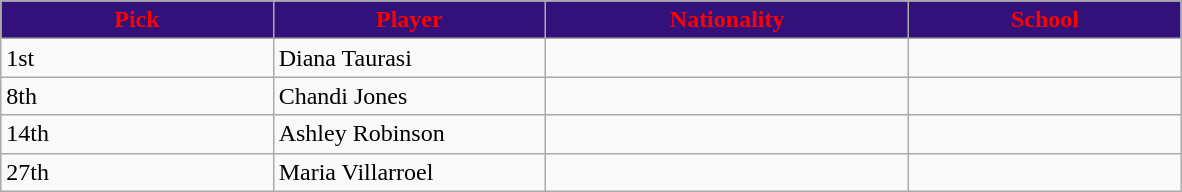<table class="wikitable sortable">
<tr>
<th style="background:#32127a; color:red; width:15%;">Pick</th>
<th style="background:#32127a; color:red; width:15%;">Player</th>
<th style="background:#32127a; color:red; width:20%;">Nationality</th>
<th style="background:#32127a; color:red; width:15%;">School</th>
</tr>
<tr>
<td>1st</td>
<td>Diana Taurasi</td>
<td></td>
<td></td>
</tr>
<tr>
<td>8th</td>
<td>Chandi Jones</td>
<td></td>
<td></td>
</tr>
<tr>
<td>14th</td>
<td>Ashley Robinson</td>
<td></td>
<td></td>
</tr>
<tr>
<td>27th</td>
<td>Maria Villarroel</td>
<td></td>
<td></td>
</tr>
</table>
